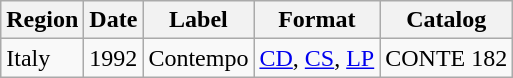<table class="wikitable">
<tr>
<th>Region</th>
<th>Date</th>
<th>Label</th>
<th>Format</th>
<th>Catalog</th>
</tr>
<tr>
<td>Italy</td>
<td>1992</td>
<td>Contempo</td>
<td><a href='#'>CD</a>, <a href='#'>CS</a>, <a href='#'>LP</a></td>
<td>CONTE 182</td>
</tr>
</table>
